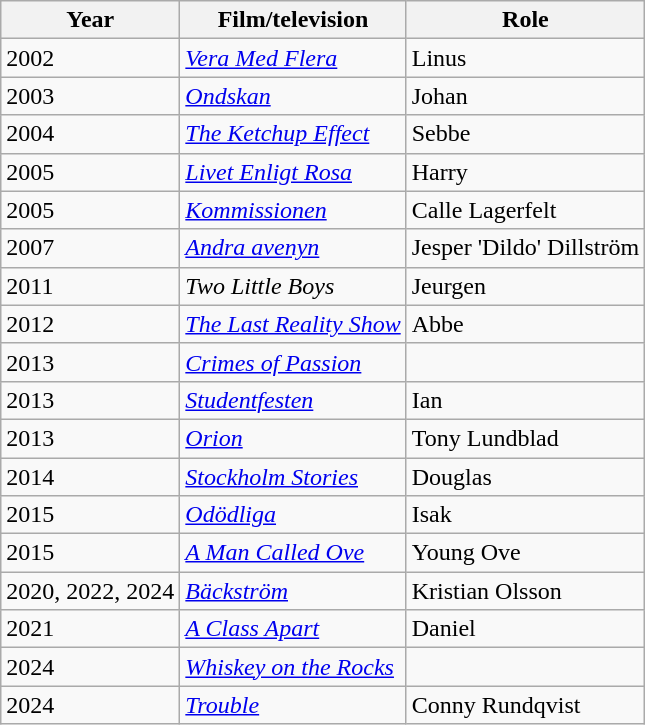<table class="wikitable">
<tr>
<th>Year</th>
<th>Film/television</th>
<th>Role</th>
</tr>
<tr>
<td>2002</td>
<td><em><a href='#'>Vera Med Flera</a></em></td>
<td>Linus</td>
</tr>
<tr>
<td>2003</td>
<td><em><a href='#'>Ondskan</a></em></td>
<td>Johan</td>
</tr>
<tr>
<td>2004</td>
<td><em><a href='#'>The Ketchup Effect</a></em></td>
<td>Sebbe</td>
</tr>
<tr>
<td>2005</td>
<td><em><a href='#'>Livet Enligt Rosa</a></em></td>
<td>Harry</td>
</tr>
<tr>
<td>2005</td>
<td><em><a href='#'>Kommissionen</a></em></td>
<td>Calle Lagerfelt</td>
</tr>
<tr>
<td>2007</td>
<td><em><a href='#'>Andra avenyn</a></em></td>
<td>Jesper 'Dildo' Dillström</td>
</tr>
<tr>
<td>2011</td>
<td><em>Two Little Boys</em></td>
<td>Jeurgen</td>
</tr>
<tr>
<td>2012</td>
<td><em><a href='#'>The Last Reality Show</a></em></td>
<td>Abbe</td>
</tr>
<tr>
<td>2013</td>
<td><em><a href='#'>Crimes of Passion</a></em></td>
<td></td>
</tr>
<tr>
<td>2013</td>
<td><em><a href='#'>Studentfesten</a></em></td>
<td>Ian</td>
</tr>
<tr>
<td>2013</td>
<td><em><a href='#'>Orion</a></em></td>
<td>Tony Lundblad</td>
</tr>
<tr>
<td>2014</td>
<td><em><a href='#'>Stockholm Stories</a></em></td>
<td>Douglas</td>
</tr>
<tr>
<td>2015</td>
<td><em><a href='#'>Odödliga</a></em></td>
<td>Isak</td>
</tr>
<tr>
<td>2015</td>
<td><em><a href='#'>A Man Called Ove</a></em></td>
<td>Young Ove</td>
</tr>
<tr>
<td>2020, 2022, 2024</td>
<td><em><a href='#'>Bäckström</a></em></td>
<td>Kristian Olsson</td>
</tr>
<tr>
<td>2021</td>
<td><em><a href='#'>A Class Apart</a></em></td>
<td>Daniel</td>
</tr>
<tr>
<td>2024</td>
<td><em><a href='#'>Whiskey on the Rocks</a></em></td>
<td></td>
</tr>
<tr>
<td>2024</td>
<td><em><a href='#'>Trouble</a></em></td>
<td>Conny Rundqvist</td>
</tr>
</table>
